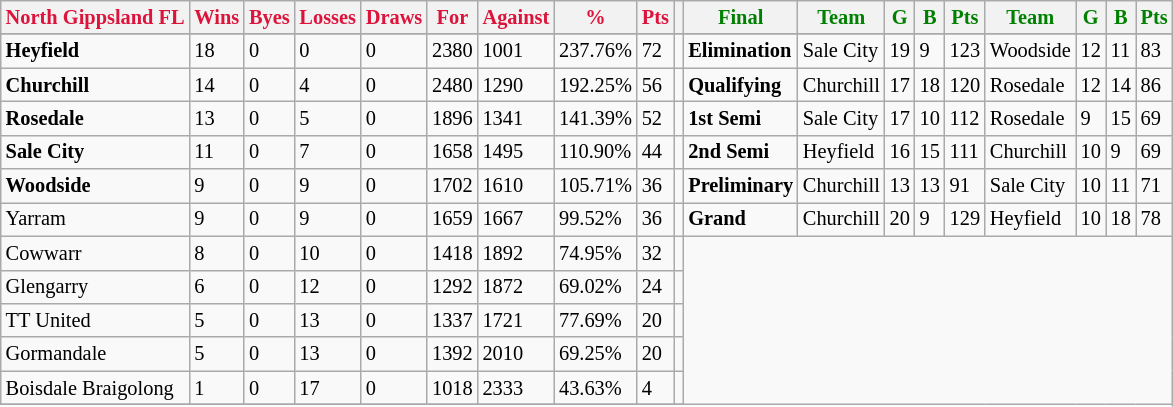<table style="font-size: 85%; text-align: left;" class="wikitable">
<tr>
<th style="color:crimson">North Gippsland FL</th>
<th style="color:crimson">Wins</th>
<th style="color:crimson">Byes</th>
<th style="color:crimson">Losses</th>
<th style="color:crimson">Draws</th>
<th style="color:crimson">For</th>
<th style="color:crimson">Against</th>
<th style="color:crimson">%</th>
<th style="color:crimson">Pts</th>
<th></th>
<th style="color:green">Final</th>
<th style="color:green">Team</th>
<th style="color:green">G</th>
<th style="color:green">B</th>
<th style="color:green">Pts</th>
<th style="color:green">Team</th>
<th style="color:green">G</th>
<th style="color:green">B</th>
<th style="color:green">Pts</th>
</tr>
<tr>
</tr>
<tr>
</tr>
<tr>
<td><strong>	Heyfield	</strong></td>
<td>18</td>
<td>0</td>
<td>0</td>
<td>0</td>
<td>2380</td>
<td>1001</td>
<td>237.76%</td>
<td>72</td>
<td></td>
<td><strong>Elimination</strong></td>
<td>Sale City</td>
<td>19</td>
<td>9</td>
<td>123</td>
<td>Woodside</td>
<td>12</td>
<td>11</td>
<td>83</td>
</tr>
<tr>
<td><strong>	Churchill	</strong></td>
<td>14</td>
<td>0</td>
<td>4</td>
<td>0</td>
<td>2480</td>
<td>1290</td>
<td>192.25%</td>
<td>56</td>
<td></td>
<td><strong>Qualifying</strong></td>
<td>Churchill</td>
<td>17</td>
<td>18</td>
<td>120</td>
<td>Rosedale</td>
<td>12</td>
<td>14</td>
<td>86</td>
</tr>
<tr>
<td><strong>	Rosedale	</strong></td>
<td>13</td>
<td>0</td>
<td>5</td>
<td>0</td>
<td>1896</td>
<td>1341</td>
<td>141.39%</td>
<td>52</td>
<td></td>
<td><strong>1st Semi</strong></td>
<td>Sale City</td>
<td>17</td>
<td>10</td>
<td>112</td>
<td>Rosedale</td>
<td>9</td>
<td>15</td>
<td>69</td>
</tr>
<tr>
<td><strong>	Sale City	</strong></td>
<td>11</td>
<td>0</td>
<td>7</td>
<td>0</td>
<td>1658</td>
<td>1495</td>
<td>110.90%</td>
<td>44</td>
<td></td>
<td><strong>2nd Semi</strong></td>
<td>Heyfield</td>
<td>16</td>
<td>15</td>
<td>111</td>
<td>Churchill</td>
<td>10</td>
<td>9</td>
<td>69</td>
</tr>
<tr>
<td><strong>	Woodside	</strong></td>
<td>9</td>
<td>0</td>
<td>9</td>
<td>0</td>
<td>1702</td>
<td>1610</td>
<td>105.71%</td>
<td>36</td>
<td></td>
<td><strong>Preliminary</strong></td>
<td>Churchill</td>
<td>13</td>
<td>13</td>
<td>91</td>
<td>Sale City</td>
<td>10</td>
<td>11</td>
<td>71</td>
</tr>
<tr>
<td>Yarram</td>
<td>9</td>
<td>0</td>
<td>9</td>
<td>0</td>
<td>1659</td>
<td>1667</td>
<td>99.52%</td>
<td>36</td>
<td></td>
<td><strong>Grand</strong></td>
<td>Churchill</td>
<td>20</td>
<td>9</td>
<td>129</td>
<td>Heyfield</td>
<td>10</td>
<td>18</td>
<td>78</td>
</tr>
<tr>
<td>Cowwarr</td>
<td>8</td>
<td>0</td>
<td>10</td>
<td>0</td>
<td>1418</td>
<td>1892</td>
<td>74.95%</td>
<td>32</td>
<td></td>
</tr>
<tr>
<td>Glengarry</td>
<td>6</td>
<td>0</td>
<td>12</td>
<td>0</td>
<td>1292</td>
<td>1872</td>
<td>69.02%</td>
<td>24</td>
<td></td>
</tr>
<tr>
<td>TT United</td>
<td>5</td>
<td>0</td>
<td>13</td>
<td>0</td>
<td>1337</td>
<td>1721</td>
<td>77.69%</td>
<td>20</td>
<td></td>
</tr>
<tr>
<td>Gormandale</td>
<td>5</td>
<td>0</td>
<td>13</td>
<td>0</td>
<td>1392</td>
<td>2010</td>
<td>69.25%</td>
<td>20</td>
<td></td>
</tr>
<tr>
<td>Boisdale Braigolong</td>
<td>1</td>
<td>0</td>
<td>17</td>
<td>0</td>
<td>1018</td>
<td>2333</td>
<td>43.63%</td>
<td>4</td>
<td></td>
</tr>
<tr>
</tr>
</table>
